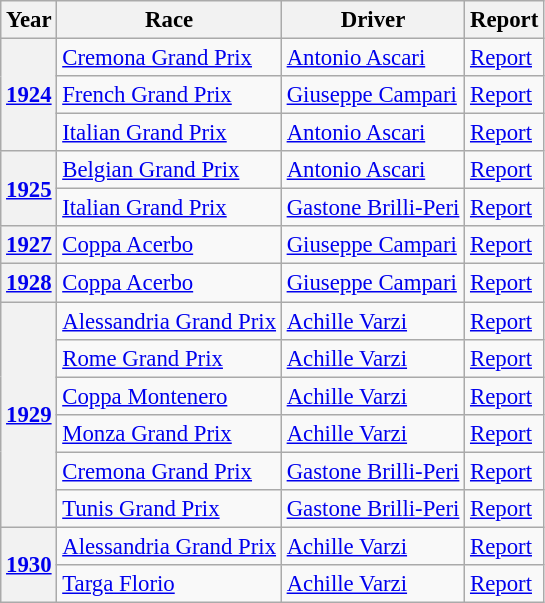<table class="wikitable" style="font-size: 95%;">
<tr>
<th>Year</th>
<th>Race</th>
<th>Driver</th>
<th>Report</th>
</tr>
<tr>
<th rowspan="3"><a href='#'>1924</a></th>
<td><a href='#'>Cremona Grand Prix</a></td>
<td> <a href='#'>Antonio Ascari</a></td>
<td><a href='#'>Report</a></td>
</tr>
<tr>
<td><a href='#'>French Grand Prix</a></td>
<td> <a href='#'>Giuseppe Campari</a></td>
<td><a href='#'>Report</a></td>
</tr>
<tr>
<td><a href='#'>Italian Grand Prix</a></td>
<td> <a href='#'>Antonio Ascari</a></td>
<td><a href='#'>Report</a></td>
</tr>
<tr>
<th rowspan="2"><a href='#'>1925</a></th>
<td><a href='#'>Belgian Grand Prix</a></td>
<td> <a href='#'>Antonio Ascari</a></td>
<td><a href='#'>Report</a></td>
</tr>
<tr>
<td><a href='#'>Italian Grand Prix</a></td>
<td> <a href='#'>Gastone Brilli-Peri</a></td>
<td><a href='#'>Report</a></td>
</tr>
<tr>
<th><a href='#'>1927</a></th>
<td><a href='#'>Coppa Acerbo</a></td>
<td> <a href='#'>Giuseppe Campari</a></td>
<td><a href='#'>Report</a></td>
</tr>
<tr>
<th><a href='#'>1928</a></th>
<td><a href='#'>Coppa Acerbo</a></td>
<td> <a href='#'>Giuseppe Campari</a></td>
<td><a href='#'>Report</a></td>
</tr>
<tr>
<th rowspan="6"><a href='#'>1929</a></th>
<td><a href='#'>Alessandria Grand Prix</a></td>
<td> <a href='#'>Achille Varzi</a></td>
<td><a href='#'>Report</a></td>
</tr>
<tr>
<td><a href='#'>Rome Grand Prix</a></td>
<td> <a href='#'>Achille Varzi</a></td>
<td><a href='#'>Report</a></td>
</tr>
<tr>
<td><a href='#'>Coppa Montenero</a></td>
<td> <a href='#'>Achille Varzi</a></td>
<td><a href='#'>Report</a></td>
</tr>
<tr>
<td><a href='#'>Monza Grand Prix</a></td>
<td> <a href='#'>Achille Varzi</a></td>
<td><a href='#'>Report</a></td>
</tr>
<tr>
<td><a href='#'>Cremona Grand Prix</a></td>
<td> <a href='#'>Gastone Brilli-Peri</a></td>
<td><a href='#'>Report</a></td>
</tr>
<tr>
<td><a href='#'>Tunis Grand Prix</a></td>
<td> <a href='#'>Gastone Brilli-Peri</a></td>
<td><a href='#'>Report</a></td>
</tr>
<tr>
<th rowspan="2"><a href='#'>1930</a></th>
<td><a href='#'>Alessandria Grand Prix</a></td>
<td> <a href='#'>Achille Varzi</a></td>
<td><a href='#'>Report</a></td>
</tr>
<tr>
<td><a href='#'>Targa Florio</a></td>
<td> <a href='#'>Achille Varzi</a></td>
<td><a href='#'>Report</a></td>
</tr>
</table>
